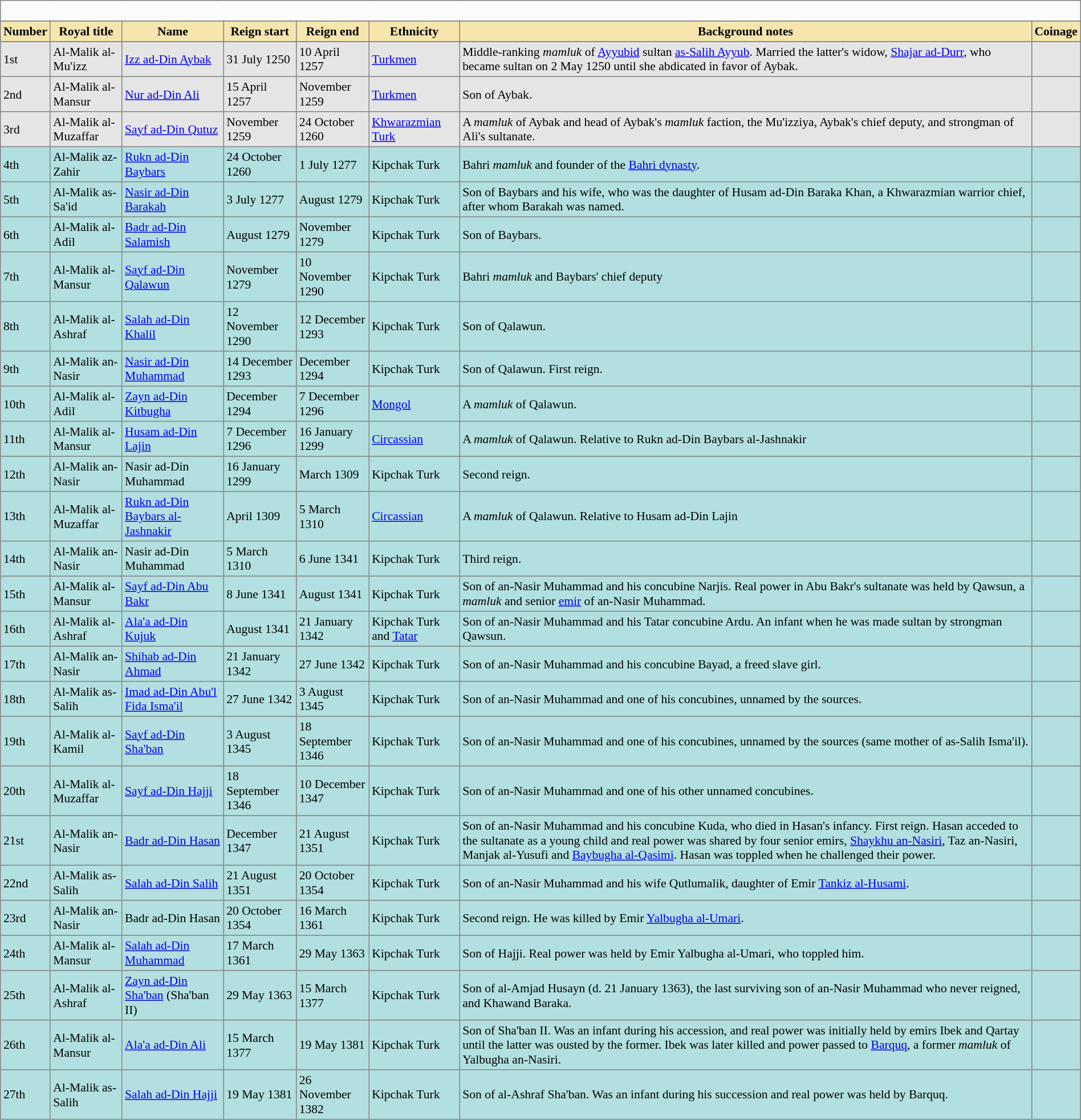<table class="nowraplinks" cellspacing="0" cellpadding="3" rules="all" style="background:#fbfbfb; border-style: solid; border-width: 1px; font-size:90%; empty-cells:show; border-collapse:collapse">
<tr>
<th colspan="11"><br>

</th>
</tr>
<tr>
</tr>
<tr style="background:#f6e6ae;">
<th>Number</th>
<th>Royal title</th>
<th>Name</th>
<th>Reign start</th>
<th>Reign end</th>
<th>Ethnicity</th>
<th>Background notes</th>
<th>Coinage</th>
</tr>
<tr>
</tr>
<tr bgcolor="#e5e5e5">
<td>1st</td>
<td>Al-Malik al-Mu'izz</td>
<td><a href='#'>Izz ad-Din Aybak</a></td>
<td>31 July 1250</td>
<td>10 April 1257</td>
<td><a href='#'>Turkmen</a></td>
<td>Middle-ranking <em>mamluk</em> of <a href='#'>Ayyubid</a> sultan <a href='#'>as-Salih Ayyub</a>. Married the latter's widow, <a href='#'>Shajar ad-Durr</a>, who became sultan on 2 May 1250 until she abdicated in favor of Aybak.</td>
<td></td>
</tr>
<tr bgcolor="#e5e5e5">
<td>2nd</td>
<td>Al-Malik al-Mansur</td>
<td><a href='#'>Nur ad-Din Ali</a></td>
<td>15 April 1257</td>
<td>November 1259</td>
<td><a href='#'>Turkmen</a></td>
<td>Son of Aybak.</td>
<td></td>
</tr>
<tr bgcolor="#e5e5e5">
<td>3rd</td>
<td>Al-Malik al-Muzaffar</td>
<td><a href='#'>Sayf ad-Din Qutuz</a></td>
<td>November 1259</td>
<td>24 October 1260</td>
<td><a href='#'>Khwarazmian Turk</a></td>
<td>A <em>mamluk</em> of Aybak and head of Aybak's <em>mamluk</em> faction, the Mu'izziya, Aybak's chief deputy, and strongman of Ali's sultanate.</td>
<td></td>
</tr>
<tr bgcolor="#b2dfdf">
<td>4th</td>
<td>Al-Malik az-Zahir</td>
<td><a href='#'>Rukn ad-Din Baybars</a></td>
<td>24 October 1260</td>
<td>1 July 1277</td>
<td>Kipchak Turk</td>
<td>Bahri <em>mamluk</em> and founder of the <a href='#'>Bahri dynasty</a>.</td>
<td></td>
</tr>
<tr bgcolor="#b2dfdf">
<td>5th</td>
<td>Al-Malik as-Sa'id</td>
<td><a href='#'>Nasir ad-Din Barakah</a></td>
<td>3 July 1277</td>
<td>August 1279</td>
<td>Kipchak Turk</td>
<td>Son of Baybars and his wife, who was the daughter of Husam ad-Din Baraka Khan, a Khwarazmian warrior chief, after whom Barakah was named.</td>
<td></td>
</tr>
<tr bgcolor="#b2dfdf">
<td>6th</td>
<td>Al-Malik al-Adil</td>
<td><a href='#'>Badr ad-Din Salamish</a></td>
<td>August 1279</td>
<td>November 1279</td>
<td>Kipchak Turk</td>
<td>Son of Baybars.</td>
<td></td>
</tr>
<tr bgcolor="#b2dfdf">
<td>7th</td>
<td>Al-Malik al-Mansur</td>
<td><a href='#'>Sayf ad-Din Qalawun</a></td>
<td>November 1279</td>
<td>10 November 1290</td>
<td>Kipchak Turk</td>
<td>Bahri <em>mamluk</em> and Baybars' chief deputy</td>
<td></td>
</tr>
<tr bgcolor="#b2dfdf">
<td>8th</td>
<td>Al-Malik al-Ashraf</td>
<td><a href='#'>Salah ad-Din Khalil</a></td>
<td>12 November 1290</td>
<td>12 December 1293</td>
<td>Kipchak Turk</td>
<td>Son of Qalawun.</td>
<td></td>
</tr>
<tr bgcolor="#b2dfdf">
<td>9th</td>
<td>Al-Malik an-Nasir</td>
<td><a href='#'>Nasir ad-Din Muhammad</a></td>
<td>14 December 1293</td>
<td>December 1294</td>
<td>Kipchak Turk</td>
<td>Son of Qalawun. First reign.</td>
<td></td>
</tr>
<tr bgcolor="#b2dfdf">
<td>10th</td>
<td>Al-Malik al-Adil</td>
<td><a href='#'>Zayn ad-Din Kitbugha</a></td>
<td>December 1294</td>
<td>7 December 1296</td>
<td><a href='#'>Mongol</a></td>
<td>A <em>mamluk</em> of Qalawun.</td>
<td></td>
</tr>
<tr bgcolor="#b2dfdf">
<td>11th</td>
<td>Al-Malik al-Mansur</td>
<td><a href='#'>Husam ad-Din Lajin</a></td>
<td>7 December 1296</td>
<td>16 January 1299</td>
<td><a href='#'>Circassian</a></td>
<td>A <em>mamluk</em> of Qalawun. Relative to  Rukn ad-Din Baybars al-Jashnakir</td>
<td></td>
</tr>
<tr bgcolor="#b2dfdf">
<td>12th</td>
<td>Al-Malik an-Nasir</td>
<td>Nasir ad-Din Muhammad</td>
<td>16 January 1299</td>
<td>March 1309</td>
<td>Kipchak Turk</td>
<td>Second reign.</td>
<td></td>
</tr>
<tr bgcolor="#b2dfdf">
<td>13th</td>
<td>Al-Malik al-Muzaffar</td>
<td><a href='#'>Rukn ad-Din Baybars al-Jashnakir</a></td>
<td>April 1309</td>
<td>5 March 1310</td>
<td><a href='#'>Circassian</a></td>
<td>A <em>mamluk</em> of Qalawun. Relative to  Husam ad-Din Lajin</td>
<td></td>
</tr>
<tr bgcolor="#b2dfdf">
<td>14th</td>
<td>Al-Malik an-Nasir</td>
<td>Nasir ad-Din Muhammad</td>
<td>5 March 1310</td>
<td>6 June 1341</td>
<td>Kipchak Turk</td>
<td>Third reign.</td>
<td></td>
</tr>
<tr bgcolor="#b2dfdf">
<td>15th</td>
<td>Al-Malik al-Mansur</td>
<td><a href='#'>Sayf ad-Din Abu Bakr</a></td>
<td>8 June 1341</td>
<td>August 1341</td>
<td>Kipchak Turk</td>
<td>Son of an-Nasir Muhammad and his concubine Narjis. Real power in Abu Bakr's sultanate was held by Qawsun, a <em>mamluk</em> and senior <a href='#'>emir</a> of an-Nasir Muhammad.</td>
<td></td>
</tr>
<tr bgcolor="#b2dfdf">
<td>16th</td>
<td>Al-Malik al-Ashraf</td>
<td><a href='#'>Ala'a ad-Din Kujuk</a></td>
<td>August 1341</td>
<td>21 January 1342</td>
<td>Kipchak Turk and <a href='#'>Tatar</a></td>
<td>Son of an-Nasir Muhammad and his Tatar concubine Ardu. An infant when he was made sultan by strongman Qawsun.</td>
<td></td>
</tr>
<tr bgcolor="#b2dfdf">
<td>17th</td>
<td>Al-Malik an-Nasir</td>
<td><a href='#'>Shihab ad-Din Ahmad</a></td>
<td>21 January 1342</td>
<td>27 June 1342</td>
<td>Kipchak Turk</td>
<td>Son of an-Nasir Muhammad and his concubine Bayad, a freed slave girl.</td>
<td></td>
</tr>
<tr bgcolor="#b2dfdf">
<td>18th</td>
<td>Al-Malik as-Salih</td>
<td><a href='#'>Imad ad-Din Abu'l Fida Isma'il</a></td>
<td>27 June 1342</td>
<td>3 August 1345</td>
<td>Kipchak Turk</td>
<td>Son of an-Nasir Muhammad and one of his concubines, unnamed by the sources.</td>
<td></td>
</tr>
<tr bgcolor="#b2dfdf">
<td>19th</td>
<td>Al-Malik al-Kamil</td>
<td><a href='#'>Sayf ad-Din Sha'ban</a></td>
<td>3 August 1345</td>
<td>18 September 1346</td>
<td>Kipchak Turk</td>
<td>Son of an-Nasir Muhammad and one of his concubines, unnamed by the sources (same mother of as-Salih Isma'il).</td>
<td></td>
</tr>
<tr bgcolor="#b2dfdf">
<td>20th</td>
<td>Al-Malik al-Muzaffar</td>
<td><a href='#'>Sayf ad-Din Hajji</a></td>
<td>18 September 1346</td>
<td>10 December 1347</td>
<td>Kipchak Turk</td>
<td>Son of an-Nasir Muhammad and one of his other unnamed concubines.</td>
<td></td>
</tr>
<tr bgcolor="#b2dfdf">
<td>21st</td>
<td>Al-Malik an-Nasir</td>
<td><a href='#'>Badr ad-Din Hasan</a></td>
<td>December 1347</td>
<td>21 August 1351</td>
<td>Kipchak Turk</td>
<td>Son of an-Nasir Muhammad and his concubine Kuda, who died in Hasan's infancy. First reign. Hasan acceded to the sultanate as a young child and real power was shared by four senior emirs, <a href='#'>Shaykhu an-Nasiri</a>, Taz an-Nasiri, Manjak al-Yusufi and <a href='#'>Baybugha al-Qasimi</a>. Hasan was toppled when he challenged their power.</td>
<td></td>
</tr>
<tr bgcolor="#b2dfdf">
<td>22nd</td>
<td>Al-Malik as-Salih</td>
<td><a href='#'>Salah ad-Din Salih</a></td>
<td>21 August 1351</td>
<td>20 October 1354</td>
<td>Kipchak Turk</td>
<td>Son of an-Nasir Muhammad and his wife Qutlumalik, daughter of Emir <a href='#'>Tankiz al-Husami</a>.</td>
<td></td>
</tr>
<tr bgcolor="#b2dfdf">
<td>23rd</td>
<td>Al-Malik an-Nasir</td>
<td>Badr ad-Din Hasan</td>
<td>20 October 1354</td>
<td>16 March 1361</td>
<td>Kipchak Turk</td>
<td>Second reign. He was killed by Emir <a href='#'>Yalbugha al-Umari</a>.</td>
<td></td>
</tr>
<tr bgcolor="#b2dfdf">
<td>24th</td>
<td>Al-Malik al-Mansur</td>
<td><a href='#'>Salah ad-Din Muhammad</a></td>
<td>17 March 1361</td>
<td>29 May 1363</td>
<td>Kipchak Turk</td>
<td>Son of Hajji. Real power was held by Emir Yalbugha al-Umari, who toppled him.</td>
<td></td>
</tr>
<tr bgcolor="#b2dfdf">
<td>25th</td>
<td>Al-Malik al-Ashraf</td>
<td><a href='#'>Zayn ad-Din Sha'ban</a> (Sha'ban II)</td>
<td>29 May 1363</td>
<td>15 March 1377</td>
<td>Kipchak Turk</td>
<td>Son of al-Amjad Husayn (d. 21 January 1363), the last surviving son of an-Nasir Muhammad who never reigned, and Khawand Baraka.</td>
<td></td>
</tr>
<tr bgcolor="#b2dfdf">
<td>26th</td>
<td>Al-Malik al-Mansur</td>
<td><a href='#'>Ala'a ad-Din Ali</a></td>
<td>15 March 1377</td>
<td>19 May 1381</td>
<td>Kipchak Turk</td>
<td>Son of Sha'ban II. Was an infant during his accession, and real power was initially held by emirs Ibek and Qartay until the latter was ousted by the former. Ibek was later killed and power passed to <a href='#'>Barquq</a>, a former <em>mamluk</em> of Yalbugha an-Nasiri.</td>
<td></td>
</tr>
<tr bgcolor="#b2dfdf">
<td>27th</td>
<td>Al-Malik as-Salih</td>
<td><a href='#'>Salah ad-Din Hajji</a></td>
<td>19 May 1381</td>
<td>26 November 1382</td>
<td>Kipchak Turk</td>
<td>Son of al-Ashraf Sha'ban. Was an infant during his succession and real power was held by Barquq.</td>
<td></td>
</tr>
</table>
